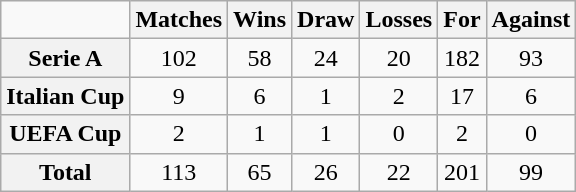<table class="wikitable" style="text-align: center;">
<tr>
<td></td>
<th>Matches</th>
<th>Wins</th>
<th>Draw</th>
<th>Losses</th>
<th>For</th>
<th>Against</th>
</tr>
<tr>
<th>Serie A</th>
<td>102</td>
<td>58</td>
<td>24</td>
<td>20</td>
<td>182</td>
<td>93</td>
</tr>
<tr>
<th>Italian Cup</th>
<td>9</td>
<td>6</td>
<td>1</td>
<td>2</td>
<td>17</td>
<td>6</td>
</tr>
<tr>
<th>UEFA Cup</th>
<td>2</td>
<td>1</td>
<td>1</td>
<td>0</td>
<td>2</td>
<td>0</td>
</tr>
<tr>
<th>Total</th>
<td>113</td>
<td>65</td>
<td>26</td>
<td>22</td>
<td>201</td>
<td>99</td>
</tr>
</table>
